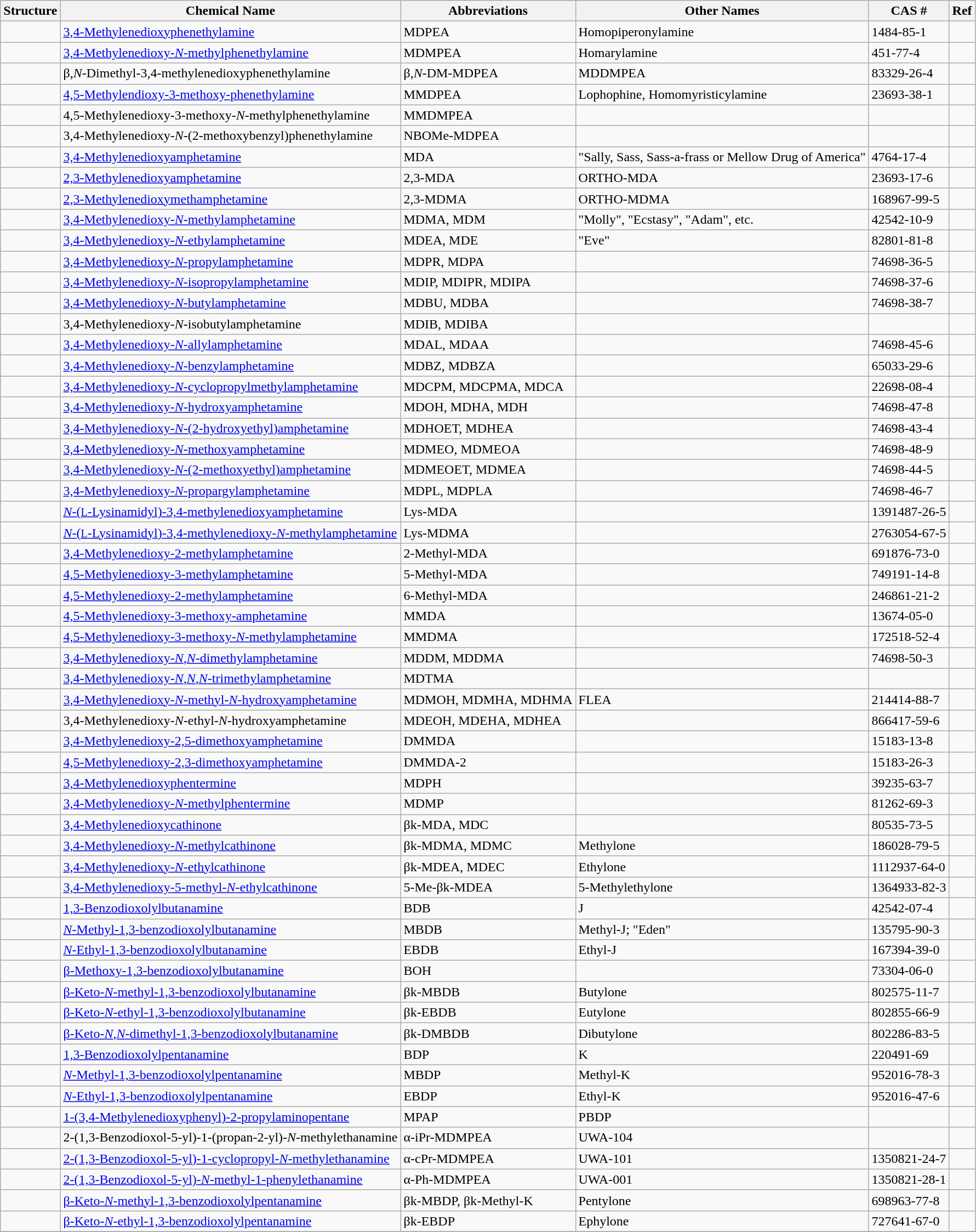<table class="wikitable sticky-header">
<tr>
<th>Structure</th>
<th>Chemical Name</th>
<th>Abbreviations</th>
<th>Other Names</th>
<th>CAS #</th>
<th>Ref</th>
</tr>
<tr>
<td></td>
<td><a href='#'>3,4-Methylenedioxyphenethylamine</a></td>
<td>MDPEA</td>
<td>Homopiperonylamine</td>
<td>1484-85-1</td>
<td></td>
</tr>
<tr>
<td></td>
<td><a href='#'>3,4-Methylenedioxy-<em>N</em>-methylphenethylamine</a></td>
<td>MDMPEA</td>
<td>Homarylamine</td>
<td>451-77-4</td>
<td></td>
</tr>
<tr>
<td></td>
<td>β,<em>N</em>-Dimethyl-3,4-methylenedioxyphenethylamine</td>
<td>β,<em>N</em>-DM-MDPEA</td>
<td>MDDMPEA</td>
<td>83329-26-4</td>
<td></td>
</tr>
<tr>
<td></td>
<td><a href='#'>4,5-Methylendioxy-3-methoxy-phenethylamine</a></td>
<td>MMDPEA</td>
<td>Lophophine, Homomyristicylamine</td>
<td>23693-38-1</td>
<td></td>
</tr>
<tr>
<td></td>
<td>4,5-Methylenedioxy-3-methoxy-<em>N</em>-methylphenethylamine</td>
<td>MMDMPEA</td>
<td></td>
<td></td>
<td></td>
</tr>
<tr>
<td></td>
<td>3,4-Methylenedioxy-<em>N</em>-(2-methoxybenzyl)phenethylamine</td>
<td>NBOMe-MDPEA</td>
<td></td>
<td></td>
<td></td>
</tr>
<tr>
<td></td>
<td><a href='#'>3,4-Methylenedioxyamphetamine</a></td>
<td>MDA</td>
<td>"Sally, Sass, Sass-a-frass or Mellow Drug of America"</td>
<td>4764-17-4</td>
<td></td>
</tr>
<tr>
<td></td>
<td><a href='#'>2,3-Methylenedioxyamphetamine</a></td>
<td>2,3-MDA</td>
<td>ORTHO-MDA</td>
<td>23693-17-6</td>
<td></td>
</tr>
<tr>
<td></td>
<td><a href='#'>2,3-Methylenedioxymethamphetamine</a></td>
<td>2,3-MDMA</td>
<td>ORTHO-MDMA</td>
<td>168967-99-5</td>
<td></td>
</tr>
<tr>
<td></td>
<td><a href='#'>3,4-Methylenedioxy-<em>N</em>-methylamphetamine</a></td>
<td>MDMA, MDM</td>
<td>"Molly", "Ecstasy", "Adam", etc.</td>
<td>42542-10-9</td>
<td></td>
</tr>
<tr>
<td></td>
<td><a href='#'>3,4-Methylenedioxy-<em>N</em>-ethylamphetamine</a></td>
<td>MDEA, MDE</td>
<td>"Eve"</td>
<td>82801-81-8</td>
<td></td>
</tr>
<tr>
<td></td>
<td><a href='#'>3,4-Methylenedioxy-<em>N</em>-propylamphetamine</a></td>
<td>MDPR, MDPA</td>
<td></td>
<td>74698-36-5</td>
<td></td>
</tr>
<tr>
<td></td>
<td><a href='#'>3,4-Methylenedioxy-<em>N</em>-isopropylamphetamine</a></td>
<td>MDIP, MDIPR, MDIPA</td>
<td></td>
<td>74698-37-6</td>
<td></td>
</tr>
<tr>
<td></td>
<td><a href='#'>3,4-Methylenedioxy-<em>N</em>-butylamphetamine</a></td>
<td>MDBU, MDBA</td>
<td></td>
<td>74698-38-7</td>
<td></td>
</tr>
<tr>
<td></td>
<td>3,4-Methylenedioxy-<em>N</em>-isobutylamphetamine</td>
<td>MDIB, MDIBA</td>
<td></td>
<td></td>
<td></td>
</tr>
<tr>
<td></td>
<td><a href='#'>3,4-Methylenedioxy-<em>N</em>-allylamphetamine</a></td>
<td>MDAL, MDAA</td>
<td></td>
<td>74698-45-6</td>
<td></td>
</tr>
<tr>
<td></td>
<td><a href='#'>3,4-Methylenedioxy-<em>N</em>-benzylamphetamine</a></td>
<td>MDBZ, MDBZA</td>
<td></td>
<td>65033-29-6</td>
<td></td>
</tr>
<tr>
<td></td>
<td><a href='#'>3,4-Methylenedioxy-<em>N</em>-cyclopropylmethylamphetamine</a></td>
<td>MDCPM, MDCPMA, MDCA</td>
<td></td>
<td>22698-08-4</td>
<td></td>
</tr>
<tr>
<td></td>
<td><a href='#'>3,4-Methylenedioxy-<em>N</em>-hydroxyamphetamine</a></td>
<td>MDOH, MDHA, MDH</td>
<td></td>
<td>74698-47-8</td>
<td></td>
</tr>
<tr>
<td></td>
<td><a href='#'>3,4-Methylenedioxy-<em>N</em>-(2-hydroxyethyl)amphetamine</a></td>
<td>MDHOET, MDHEA</td>
<td></td>
<td>74698-43-4</td>
<td></td>
</tr>
<tr>
<td></td>
<td><a href='#'>3,4-Methylenedioxy-<em>N</em>-methoxyamphetamine</a></td>
<td>MDMEO, MDMEOA</td>
<td></td>
<td>74698-48-9</td>
<td></td>
</tr>
<tr>
<td></td>
<td><a href='#'>3,4-Methylenedioxy-<em>N</em>-(2-methoxyethyl)amphetamine</a></td>
<td>MDMEOET, MDMEA</td>
<td></td>
<td>74698-44-5</td>
<td></td>
</tr>
<tr>
<td></td>
<td><a href='#'>3,4-Methylenedioxy-<em>N</em>-propargylamphetamine</a></td>
<td>MDPL, MDPLA</td>
<td></td>
<td>74698-46-7</td>
<td></td>
</tr>
<tr>
<td></td>
<td><a href='#'><em>N</em>-(<small>L</small>-Lysinamidyl)-3,4-methylenedioxyamphetamine</a></td>
<td>Lys-MDA</td>
<td></td>
<td>1391487-26-5</td>
<td></td>
</tr>
<tr>
<td></td>
<td><a href='#'><em>N</em>-(<small>L</small>-Lysinamidyl)-3,4-methylenedioxy-<em>N</em>-methylamphetamine</a></td>
<td>Lys-MDMA</td>
<td></td>
<td>2763054-67-5</td>
<td></td>
</tr>
<tr>
<td></td>
<td><a href='#'>3,4-Methylenedioxy-2-methylamphetamine</a></td>
<td>2-Methyl-MDA</td>
<td></td>
<td>691876-73-0</td>
<td></td>
</tr>
<tr>
<td></td>
<td><a href='#'>4,5-Methylenedioxy-3-methylamphetamine</a></td>
<td>5-Methyl-MDA</td>
<td></td>
<td>749191-14-8</td>
<td></td>
</tr>
<tr>
<td></td>
<td><a href='#'>4,5-Methylenedioxy-2-methylamphetamine</a></td>
<td>6-Methyl-MDA</td>
<td></td>
<td>246861-21-2</td>
<td></td>
</tr>
<tr>
<td></td>
<td><a href='#'>4,5-Methylenedioxy-3-methoxy-amphetamine</a></td>
<td>MMDA</td>
<td></td>
<td>13674-05-0</td>
<td></td>
</tr>
<tr>
<td></td>
<td><a href='#'>4,5-Methylenedioxy-3-methoxy-<em>N</em>-methylamphetamine</a></td>
<td>MMDMA</td>
<td></td>
<td>172518-52-4</td>
<td></td>
</tr>
<tr>
<td></td>
<td><a href='#'>3,4-Methylenedioxy-<em>N</em>,<em>N</em>-dimethylamphetamine</a></td>
<td>MDDM, MDDMA</td>
<td></td>
<td>74698-50-3</td>
<td></td>
</tr>
<tr>
<td></td>
<td><a href='#'>3,4-Methylenedioxy-<em>N</em>,<em>N</em>,<em>N</em>-trimethylamphetamine</a></td>
<td>MDTMA</td>
<td></td>
<td></td>
<td></td>
</tr>
<tr>
<td></td>
<td><a href='#'>3,4-Methylenedioxy-<em>N</em>-methyl-<em>N</em>-hydroxyamphetamine</a></td>
<td>MDMOH, MDMHA, MDHMA</td>
<td>FLEA</td>
<td>214414-88-7</td>
<td></td>
</tr>
<tr>
<td></td>
<td>3,4-Methylenedioxy-<em>N</em>-ethyl-<em>N</em>-hydroxyamphetamine</td>
<td>MDEOH, MDEHA, MDHEA</td>
<td></td>
<td>866417-59-6</td>
<td></td>
</tr>
<tr>
<td></td>
<td><a href='#'>3,4-Methylenedioxy-2,5-dimethoxyamphetamine</a></td>
<td>DMMDA</td>
<td></td>
<td>15183-13-8</td>
<td></td>
</tr>
<tr>
<td></td>
<td><a href='#'>4,5-Methylenedioxy-2,3-dimethoxyamphetamine</a></td>
<td>DMMDA-2</td>
<td></td>
<td>15183-26-3</td>
<td></td>
</tr>
<tr>
<td></td>
<td><a href='#'>3,4-Methylenedioxyphentermine</a></td>
<td>MDPH</td>
<td></td>
<td>39235-63-7</td>
<td></td>
</tr>
<tr>
<td></td>
<td><a href='#'>3,4-Methylenedioxy-<em>N</em>-methylphentermine</a></td>
<td>MDMP</td>
<td></td>
<td>81262-69-3</td>
<td></td>
</tr>
<tr>
<td></td>
<td><a href='#'>3,4-Methylenedioxycathinone</a></td>
<td>βk-MDA, MDC</td>
<td></td>
<td>80535-73-5</td>
<td></td>
</tr>
<tr>
<td></td>
<td><a href='#'>3,4-Methylenedioxy-<em>N</em>-methylcathinone</a></td>
<td>βk-MDMA, MDMC</td>
<td>Methylone</td>
<td>186028-79-5</td>
<td></td>
</tr>
<tr>
<td></td>
<td><a href='#'>3,4-Methylenedioxy-<em>N</em>-ethylcathinone</a></td>
<td>βk-MDEA, MDEC</td>
<td>Ethylone</td>
<td>1112937-64-0</td>
<td></td>
</tr>
<tr>
<td></td>
<td><a href='#'>3,4-Methylenedioxy-5-methyl-<em>N</em>-ethylcathinone</a></td>
<td>5-Me-βk-MDEA</td>
<td>5-Methylethylone</td>
<td>1364933-82-3</td>
<td></td>
</tr>
<tr>
<td></td>
<td><a href='#'>1,3-Benzodioxolylbutanamine</a></td>
<td>BDB</td>
<td>J</td>
<td>42542-07-4</td>
<td></td>
</tr>
<tr>
<td></td>
<td><a href='#'><em>N</em>-Methyl-1,3-benzodioxolylbutanamine</a></td>
<td>MBDB</td>
<td>Methyl-J; "Eden"</td>
<td>135795-90-3</td>
<td></td>
</tr>
<tr>
<td></td>
<td><a href='#'><em>N</em>-Ethyl-1,3-benzodioxolylbutanamine</a></td>
<td>EBDB</td>
<td>Ethyl-J</td>
<td>167394-39-0</td>
<td></td>
</tr>
<tr>
<td></td>
<td><a href='#'>β-Methoxy-1,3-benzodioxolylbutanamine</a></td>
<td>BOH</td>
<td></td>
<td>73304-06-0</td>
<td></td>
</tr>
<tr>
<td></td>
<td><a href='#'>β-Keto-<em>N</em>-methyl-1,3-benzodioxolylbutanamine</a></td>
<td>βk-MBDB</td>
<td>Butylone</td>
<td>802575-11-7</td>
<td></td>
</tr>
<tr>
<td></td>
<td><a href='#'>β-Keto-<em>N</em>-ethyl-1,3-benzodioxolylbutanamine</a></td>
<td>βk-EBDB</td>
<td>Eutylone</td>
<td>802855-66-9</td>
<td></td>
</tr>
<tr>
<td></td>
<td><a href='#'>β-Keto-<em>N</em>,<em>N</em>-dimethyl-1,3-benzodioxolylbutanamine</a></td>
<td>βk-DMBDB</td>
<td>Dibutylone</td>
<td>802286-83-5</td>
<td></td>
</tr>
<tr>
<td></td>
<td><a href='#'>1,3-Benzodioxolylpentanamine</a></td>
<td>BDP</td>
<td>K</td>
<td>220491-69</td>
<td></td>
</tr>
<tr>
<td></td>
<td><a href='#'><em>N</em>-Methyl-1,3-benzodioxolylpentanamine</a></td>
<td>MBDP</td>
<td>Methyl-K</td>
<td>952016-78-3</td>
<td></td>
</tr>
<tr>
<td></td>
<td><a href='#'><em>N</em>-Ethyl-1,3-benzodioxolylpentanamine</a></td>
<td>EBDP</td>
<td>Ethyl-K</td>
<td>952016-47-6</td>
<td></td>
</tr>
<tr>
<td></td>
<td><a href='#'>1-(3,4-Methylenedioxyphenyl)-2-propylaminopentane</a></td>
<td>MPAP</td>
<td>PBDP</td>
<td></td>
<td></td>
</tr>
<tr>
<td></td>
<td>2-(1,3-Benzodioxol-5-yl)-1-(propan-2-yl)-<em>N</em>-methylethanamine</td>
<td>α-iPr-MDMPEA</td>
<td>UWA-104</td>
<td></td>
<td></td>
</tr>
<tr>
<td></td>
<td><a href='#'>2-(1,3-Benzodioxol-5-yl)-1-cyclopropyl-<em>N</em>-methylethanamine</a></td>
<td>α-cPr-MDMPEA</td>
<td>UWA-101</td>
<td>1350821-24-7</td>
<td></td>
</tr>
<tr>
<td></td>
<td><a href='#'>2-(1,3-Benzodioxol-5-yl)-<em>N</em>-methyl-1-phenylethanamine</a></td>
<td>α-Ph-MDMPEA</td>
<td>UWA-001</td>
<td>1350821-28-1</td>
<td></td>
</tr>
<tr>
<td></td>
<td><a href='#'>β-Keto-<em>N</em>-methyl-1,3-benzodioxolylpentanamine</a></td>
<td>βk-MBDP, βk-Methyl-K</td>
<td>Pentylone</td>
<td>698963-77-8</td>
<td></td>
</tr>
<tr>
<td></td>
<td><a href='#'>β-Keto-<em>N</em>-ethyl-1,3-benzodioxolylpentanamine</a></td>
<td>βk-EBDP</td>
<td>Ephylone</td>
<td>727641-67-0</td>
<td></td>
</tr>
<tr>
</tr>
</table>
